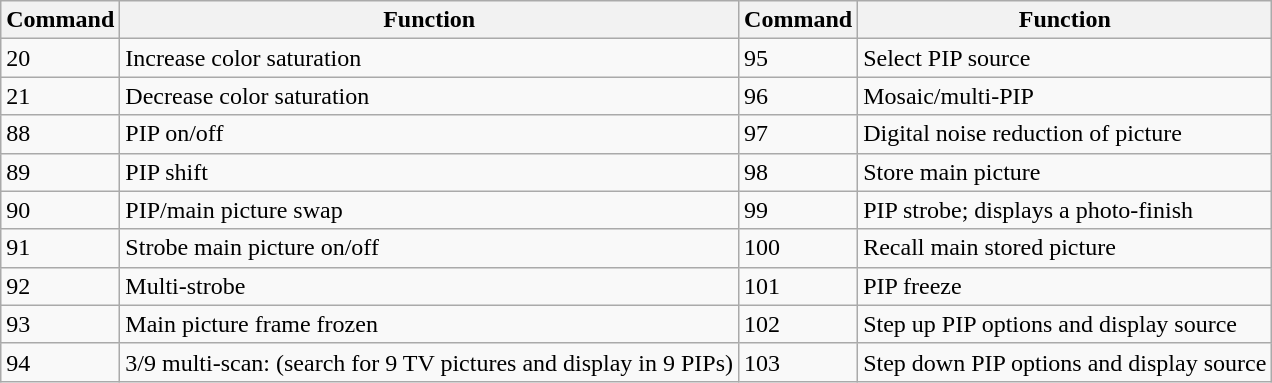<table class="wikitable" border="1">
<tr>
<th>Command</th>
<th>Function</th>
<th>Command</th>
<th>Function</th>
</tr>
<tr>
<td>20</td>
<td>Increase color saturation</td>
<td>95</td>
<td>Select PIP source</td>
</tr>
<tr>
<td>21</td>
<td>Decrease color saturation</td>
<td>96</td>
<td>Mosaic/multi-PIP</td>
</tr>
<tr>
<td>88</td>
<td>PIP on/off</td>
<td>97</td>
<td>Digital noise reduction of picture</td>
</tr>
<tr>
<td>89</td>
<td>PIP shift</td>
<td>98</td>
<td>Store main picture</td>
</tr>
<tr>
<td>90</td>
<td>PIP/main picture swap</td>
<td>99</td>
<td>PIP strobe; displays a photo-finish</td>
</tr>
<tr>
<td>91</td>
<td>Strobe main picture on/off</td>
<td>100</td>
<td>Recall main stored picture</td>
</tr>
<tr>
<td>92</td>
<td>Multi-strobe</td>
<td>101</td>
<td>PIP freeze</td>
</tr>
<tr>
<td>93</td>
<td>Main picture frame frozen</td>
<td>102</td>
<td>Step up PIP options and display source</td>
</tr>
<tr>
<td>94</td>
<td>3/9 multi-scan: (search for 9 TV pictures and display in 9 PIPs)</td>
<td>103</td>
<td>Step down PIP options and display source</td>
</tr>
</table>
